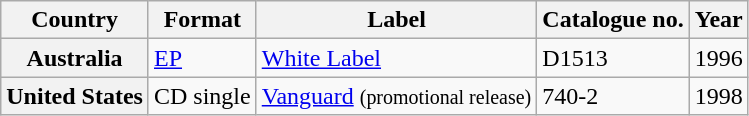<table class="wikitable plainrowheaders">
<tr>
<th>Country</th>
<th>Format</th>
<th>Label</th>
<th>Catalogue no.</th>
<th>Year</th>
</tr>
<tr>
<th scope="row">Australia</th>
<td><a href='#'>EP</a></td>
<td><a href='#'>White Label</a></td>
<td>D1513</td>
<td>1996</td>
</tr>
<tr>
<th scope="row">United States</th>
<td>CD single</td>
<td><a href='#'>Vanguard</a> <small>(promotional release)</small></td>
<td>740-2</td>
<td>1998</td>
</tr>
</table>
